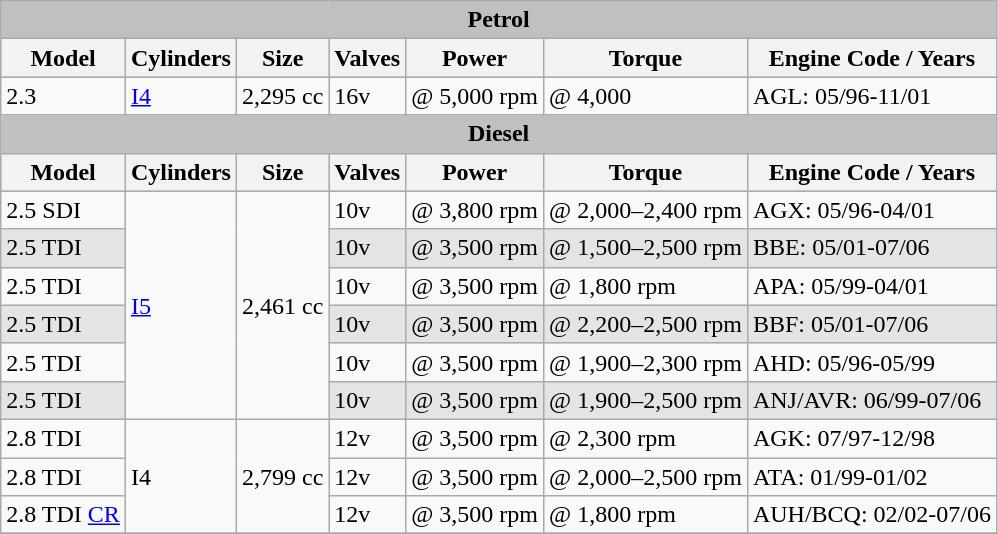<table class="wikitable">
<tr style="background:#cccccc;">
<td colspan="8" align="center" style="background:#C0C0C0;"><strong>Petrol</strong></td>
</tr>
<tr style="background:#cccc00;">
<th>Model</th>
<th>Cylinders</th>
<th>Size</th>
<th>Valves</th>
<th>Power</th>
<th>Torque</th>
<th>Engine Code / Years</th>
</tr>
<tr>
<td>2.3</td>
<td><a href='#'>I4</a></td>
<td>2,295 cc</td>
<td>16v</td>
<td> @ 5,000 rpm</td>
<td> @ 4,000</td>
<td>AGL: 05/96-11/01</td>
</tr>
<tr>
<td colspan="8" align="center" style="background:#C0C0C0;"><strong>Diesel</strong></td>
</tr>
<tr style="background:#cccc00;">
<th>Model</th>
<th>Cylinders</th>
<th>Size</th>
<th>Valves</th>
<th>Power</th>
<th>Torque</th>
<th>Engine Code / Years</th>
</tr>
<tr>
<td>2.5 SDI</td>
<td rowspan="6"><a href='#'>I5</a></td>
<td rowspan="6">2,461 cc</td>
<td>10v</td>
<td> @ 3,800 rpm</td>
<td> @ 2,000–2,400 rpm</td>
<td>AGX: 05/96-04/01</td>
</tr>
<tr style="background:#e5e4e2;">
<td>2.5 TDI</td>
<td>10v</td>
<td> @ 3,500 rpm</td>
<td> @ 1,500–2,500 rpm</td>
<td>BBE: 05/01-07/06</td>
</tr>
<tr>
<td>2.5 TDI</td>
<td>10v</td>
<td> @ 3,500 rpm</td>
<td> @ 1,800 rpm</td>
<td>APA: 05/99-04/01</td>
</tr>
<tr style="background:#e5e4e2;">
<td>2.5 TDI</td>
<td>10v</td>
<td> @ 3,500 rpm</td>
<td> @ 2,200–2,500 rpm</td>
<td>BBF: 05/01-07/06</td>
</tr>
<tr>
<td>2.5 TDI</td>
<td>10v</td>
<td> @ 3,500 rpm</td>
<td> @ 1,900–2,300 rpm</td>
<td>AHD: 05/96-05/99</td>
</tr>
<tr style="background:#e5e4e2;">
<td>2.5 TDI</td>
<td>10v</td>
<td> @ 3,500 rpm</td>
<td> @ 1,900–2,500 rpm</td>
<td>ANJ/AVR: 06/99-07/06</td>
</tr>
<tr>
<td>2.8 TDI</td>
<td rowspan="3">I4</td>
<td rowspan="3">2,799 cc</td>
<td>12v</td>
<td> @ 3,500 rpm</td>
<td> @ 2,300 rpm</td>
<td>AGK: 07/97-12/98</td>
</tr>
<tr>
<td>2.8 TDI</td>
<td>12v</td>
<td> @ 3,500 rpm</td>
<td> @ 2,000–2,500 rpm</td>
<td>ATA: 01/99-01/02</td>
</tr>
<tr>
<td>2.8 TDI <a href='#'>CR</a></td>
<td>12v</td>
<td> @ 3,500 rpm</td>
<td> @ 1,800 rpm</td>
<td>AUH/BCQ: 02/02-07/06</td>
</tr>
<tr>
</tr>
</table>
